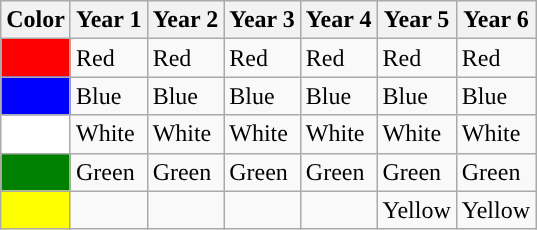<table class="wikitable">
<tr>
<th>Color</th>
<th>Year 1</th>
<th>Year 2</th>
<th>Year 3</th>
<th>Year 4</th>
<th>Year 5</th>
<th>Year 6</th>
</tr>
<tr>
<td style="background:red"></td>
<td>Red</td>
<td>Red</td>
<td>Red</td>
<td>Red</td>
<td>Red</td>
<td>Red</td>
</tr>
<tr>
<td style="background:blue"></td>
<td>Blue</td>
<td>Blue</td>
<td>Blue</td>
<td>Blue</td>
<td>Blue</td>
<td>Blue</td>
</tr>
<tr>
<td style="background:white"></td>
<td>White</td>
<td>White</td>
<td>White</td>
<td>White</td>
<td>White</td>
<td>White</td>
</tr>
<tr>
<td style="background:green"></td>
<td>Green</td>
<td>Green</td>
<td>Green</td>
<td>Green</td>
<td>Green</td>
<td>Green</td>
</tr>
<tr>
<td style="background:yellow"></td>
<td></td>
<td></td>
<td></td>
<td></td>
<td>Yellow</td>
<td>Yellow</td>
</tr>
</table>
